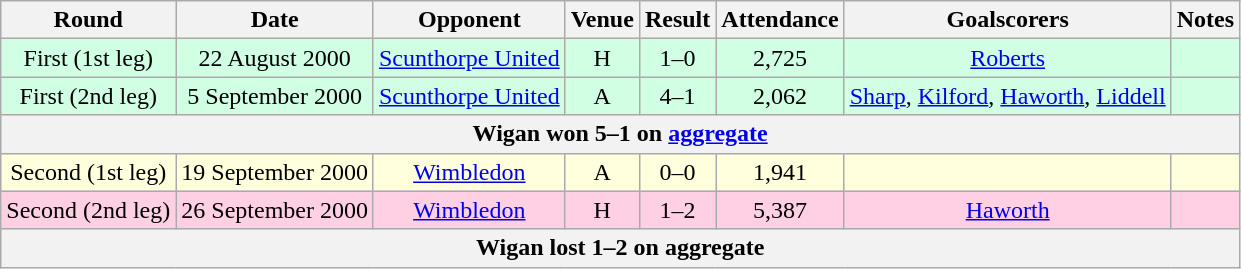<table class="wikitable" style="text-align:center">
<tr>
<th>Round</th>
<th>Date</th>
<th>Opponent</th>
<th>Venue</th>
<th>Result</th>
<th>Attendance</th>
<th>Goalscorers</th>
<th>Notes</th>
</tr>
<tr style="background-color: #d0ffe3;">
<td>First (1st leg)</td>
<td>22 August 2000</td>
<td><a href='#'>Scunthorpe United</a></td>
<td>H</td>
<td>1–0</td>
<td>2,725</td>
<td><a href='#'>Roberts</a></td>
<td></td>
</tr>
<tr style="background-color: #d0ffe3;">
<td>First (2nd leg)</td>
<td>5 September 2000</td>
<td><a href='#'>Scunthorpe United</a></td>
<td>A</td>
<td>4–1</td>
<td>2,062</td>
<td><a href='#'>Sharp</a>, <a href='#'>Kilford</a>, <a href='#'>Haworth</a>, <a href='#'>Liddell</a></td>
<td></td>
</tr>
<tr>
<th colspan=8>Wigan won 5–1 on <a href='#'>aggregate</a></th>
</tr>
<tr style="background-color: #ffffdd;">
<td>Second (1st leg)</td>
<td>19 September 2000</td>
<td><a href='#'>Wimbledon</a></td>
<td>A</td>
<td>0–0</td>
<td>1,941</td>
<td></td>
<td></td>
</tr>
<tr style="background-color: #ffd0e3;">
<td>Second (2nd leg)</td>
<td>26 September 2000</td>
<td><a href='#'>Wimbledon</a></td>
<td>H</td>
<td>1–2</td>
<td>5,387</td>
<td><a href='#'>Haworth</a></td>
<td></td>
</tr>
<tr>
<th colspan=8>Wigan lost 1–2 on aggregate</th>
</tr>
</table>
